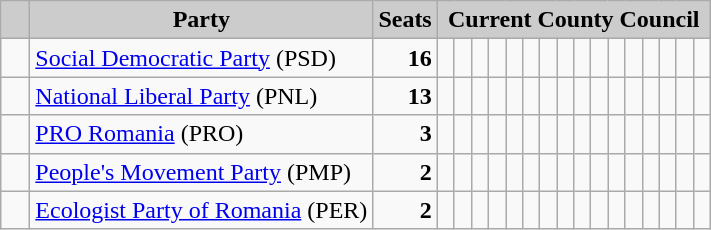<table class="wikitable">
<tr>
<th style="background:#ccc">   </th>
<th style="background:#ccc">Party</th>
<th style="background:#ccc">Seats</th>
<th style="background:#ccc" colspan="16">Current County Council</th>
</tr>
<tr>
<td>  </td>
<td><a href='#'>Social Democratic Party</a> (PSD)</td>
<td style="text-align: right"><strong>16</strong></td>
<td>  </td>
<td>  </td>
<td>  </td>
<td>  </td>
<td>  </td>
<td>  </td>
<td>  </td>
<td>  </td>
<td>  </td>
<td>  </td>
<td>  </td>
<td>  </td>
<td>  </td>
<td>  </td>
<td>  </td>
<td>  </td>
</tr>
<tr>
<td>  </td>
<td><a href='#'>National Liberal Party</a> (PNL)</td>
<td style="text-align: right"><strong>13</strong></td>
<td>  </td>
<td>  </td>
<td>  </td>
<td>  </td>
<td>  </td>
<td>  </td>
<td>  </td>
<td>  </td>
<td>  </td>
<td>  </td>
<td>  </td>
<td>  </td>
<td>  </td>
<td> </td>
<td> </td>
<td> </td>
</tr>
<tr>
<td>  </td>
<td><a href='#'>PRO Romania</a> (PRO)</td>
<td style="text-align: right"><strong>3</strong></td>
<td>  </td>
<td>  </td>
<td>  </td>
<td> </td>
<td> </td>
<td> </td>
<td> </td>
<td> </td>
<td> </td>
<td> </td>
<td> </td>
<td> </td>
<td> </td>
<td> </td>
<td> </td>
<td> </td>
</tr>
<tr>
<td>  </td>
<td><a href='#'>People's Movement Party</a> (PMP)</td>
<td style="text-align: right"><strong>2</strong></td>
<td>  </td>
<td>  </td>
<td> </td>
<td> </td>
<td> </td>
<td> </td>
<td> </td>
<td> </td>
<td> </td>
<td> </td>
<td> </td>
<td> </td>
<td> </td>
<td> </td>
<td> </td>
<td> </td>
</tr>
<tr>
<td>  </td>
<td><a href='#'>Ecologist Party of Romania</a> (PER)</td>
<td style="text-align: right"><strong>2</strong></td>
<td>  </td>
<td>  </td>
<td> </td>
<td> </td>
<td> </td>
<td> </td>
<td> </td>
<td> </td>
<td> </td>
<td> </td>
<td> </td>
<td> </td>
<td> </td>
<td> </td>
<td> </td>
<td> </td>
</tr>
</table>
